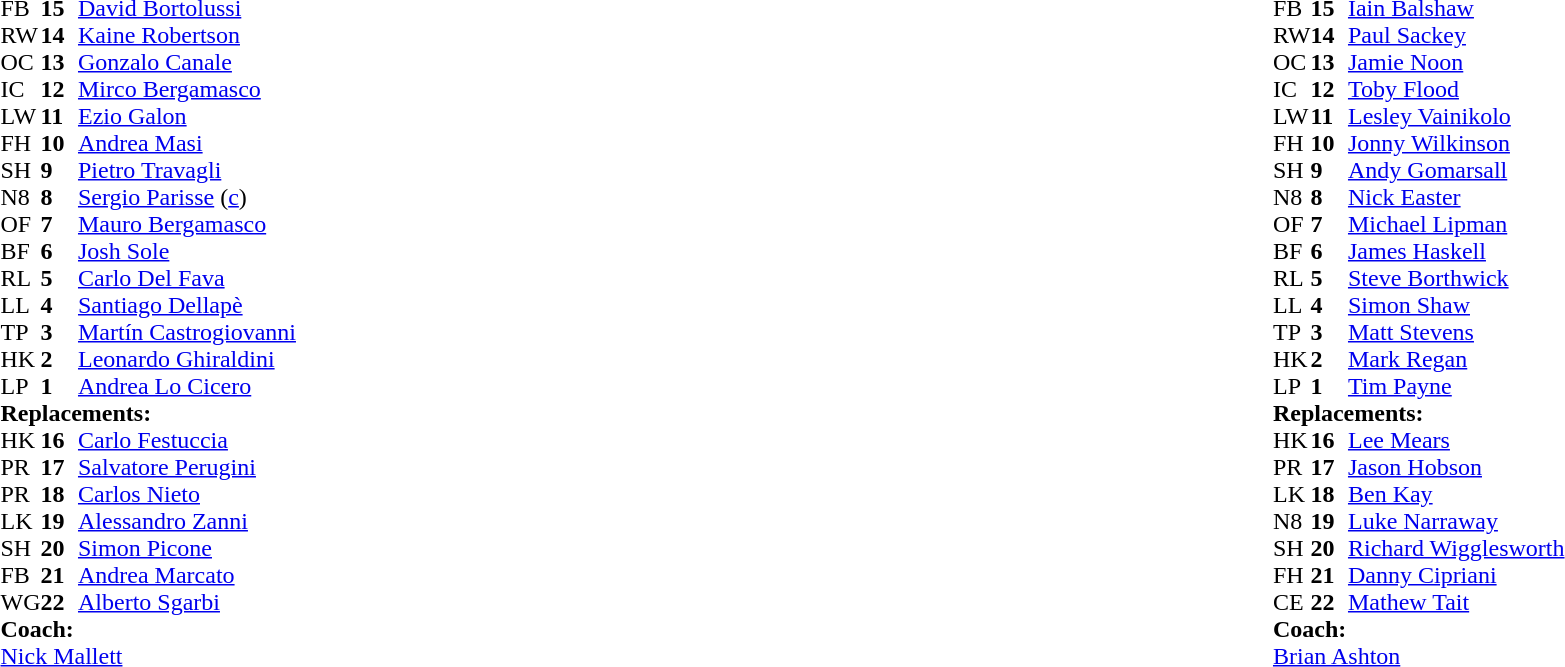<table width="100%">
<tr>
<td valign="top" width="50%"><br><table cellspacing="0" cellpadding="0">
<tr>
<th width="25"></th>
<th width="25"></th>
</tr>
<tr>
<td>FB</td>
<td><strong>15</strong></td>
<td><a href='#'>David Bortolussi</a></td>
</tr>
<tr>
<td>RW</td>
<td><strong>14</strong></td>
<td><a href='#'>Kaine Robertson</a></td>
</tr>
<tr>
<td>OC</td>
<td><strong>13</strong></td>
<td><a href='#'>Gonzalo Canale</a></td>
</tr>
<tr>
<td>IC</td>
<td><strong>12</strong></td>
<td><a href='#'>Mirco Bergamasco</a></td>
</tr>
<tr>
<td>LW</td>
<td><strong>11</strong></td>
<td><a href='#'>Ezio Galon</a></td>
</tr>
<tr>
<td>FH</td>
<td><strong>10</strong></td>
<td><a href='#'>Andrea Masi</a></td>
</tr>
<tr>
<td>SH</td>
<td><strong>9</strong></td>
<td><a href='#'>Pietro Travagli</a></td>
</tr>
<tr>
<td>N8</td>
<td><strong>8</strong></td>
<td><a href='#'>Sergio Parisse</a> (<a href='#'>c</a>)</td>
</tr>
<tr>
<td>OF</td>
<td><strong>7</strong></td>
<td><a href='#'>Mauro Bergamasco</a></td>
</tr>
<tr>
<td>BF</td>
<td><strong>6</strong></td>
<td><a href='#'>Josh Sole</a></td>
</tr>
<tr>
<td>RL</td>
<td><strong>5</strong></td>
<td><a href='#'>Carlo Del Fava</a></td>
</tr>
<tr>
<td>LL</td>
<td><strong>4</strong></td>
<td><a href='#'>Santiago Dellapè</a></td>
</tr>
<tr>
<td>TP</td>
<td><strong>3</strong></td>
<td><a href='#'>Martín Castrogiovanni</a></td>
</tr>
<tr>
<td>HK</td>
<td><strong>2</strong></td>
<td><a href='#'>Leonardo Ghiraldini</a></td>
</tr>
<tr>
<td>LP</td>
<td><strong>1</strong></td>
<td><a href='#'>Andrea Lo Cicero</a></td>
</tr>
<tr>
<td colspan="3"><strong>Replacements:</strong></td>
</tr>
<tr>
<td>HK</td>
<td><strong>16</strong></td>
<td><a href='#'>Carlo Festuccia</a></td>
</tr>
<tr>
<td>PR</td>
<td><strong>17</strong></td>
<td><a href='#'>Salvatore Perugini</a></td>
</tr>
<tr>
<td>PR</td>
<td><strong>18</strong></td>
<td><a href='#'>Carlos Nieto</a></td>
</tr>
<tr>
<td>LK</td>
<td><strong>19</strong></td>
<td><a href='#'>Alessandro Zanni</a></td>
</tr>
<tr>
<td>SH</td>
<td><strong>20</strong></td>
<td><a href='#'>Simon Picone</a></td>
</tr>
<tr>
<td>FB</td>
<td><strong>21</strong></td>
<td><a href='#'>Andrea Marcato</a></td>
</tr>
<tr>
<td>WG</td>
<td><strong>22</strong></td>
<td><a href='#'>Alberto Sgarbi</a></td>
</tr>
<tr>
<td colspan="3"><strong>Coach:</strong></td>
</tr>
<tr>
<td colspan="3"><a href='#'>Nick Mallett</a></td>
</tr>
</table>
</td>
<td style="vertical-align:top"></td>
<td style="vertical-align:top" width="50%"><br><table cellspacing="0" cellpadding="0" align="center">
<tr>
<th width="25"></th>
<th width="25"></th>
</tr>
<tr>
<td>FB</td>
<td><strong>15</strong></td>
<td><a href='#'>Iain Balshaw</a></td>
</tr>
<tr>
<td>RW</td>
<td><strong>14</strong></td>
<td><a href='#'>Paul Sackey</a></td>
</tr>
<tr>
<td>OC</td>
<td><strong>13</strong></td>
<td><a href='#'>Jamie Noon</a></td>
</tr>
<tr>
<td>IC</td>
<td><strong>12</strong></td>
<td><a href='#'>Toby Flood</a></td>
</tr>
<tr>
<td>LW</td>
<td><strong>11</strong></td>
<td><a href='#'>Lesley Vainikolo</a></td>
</tr>
<tr>
<td>FH</td>
<td><strong>10</strong></td>
<td><a href='#'>Jonny Wilkinson</a></td>
</tr>
<tr>
<td>SH</td>
<td><strong>9</strong></td>
<td><a href='#'>Andy Gomarsall</a></td>
</tr>
<tr>
<td>N8</td>
<td><strong>8</strong></td>
<td><a href='#'>Nick Easter</a></td>
</tr>
<tr>
<td>OF</td>
<td><strong>7</strong></td>
<td><a href='#'>Michael Lipman</a></td>
</tr>
<tr>
<td>BF</td>
<td><strong>6</strong></td>
<td><a href='#'>James Haskell</a></td>
</tr>
<tr>
<td>RL</td>
<td><strong>5</strong></td>
<td><a href='#'>Steve Borthwick</a></td>
</tr>
<tr>
<td>LL</td>
<td><strong>4</strong></td>
<td><a href='#'>Simon Shaw</a></td>
</tr>
<tr>
<td>TP</td>
<td><strong>3</strong></td>
<td><a href='#'>Matt Stevens</a></td>
</tr>
<tr>
<td>HK</td>
<td><strong>2</strong></td>
<td><a href='#'>Mark Regan</a></td>
</tr>
<tr>
<td>LP</td>
<td><strong>1</strong></td>
<td><a href='#'>Tim Payne</a></td>
</tr>
<tr>
<td colspan="3"><strong>Replacements:</strong></td>
</tr>
<tr>
<td>HK</td>
<td><strong>16</strong></td>
<td><a href='#'>Lee Mears</a></td>
</tr>
<tr>
<td>PR</td>
<td><strong>17</strong></td>
<td><a href='#'>Jason Hobson</a></td>
</tr>
<tr>
<td>LK</td>
<td><strong>18</strong></td>
<td><a href='#'>Ben Kay</a></td>
</tr>
<tr>
<td>N8</td>
<td><strong>19</strong></td>
<td><a href='#'>Luke Narraway</a></td>
</tr>
<tr>
<td>SH</td>
<td><strong>20</strong></td>
<td><a href='#'>Richard Wigglesworth</a></td>
</tr>
<tr>
<td>FH</td>
<td><strong>21</strong></td>
<td><a href='#'>Danny Cipriani</a></td>
</tr>
<tr>
<td>CE</td>
<td><strong>22</strong></td>
<td><a href='#'>Mathew Tait</a></td>
</tr>
<tr>
<td colspan="3"><strong>Coach:</strong></td>
</tr>
<tr>
<td colspan="3"><a href='#'>Brian Ashton</a></td>
</tr>
</table>
</td>
</tr>
</table>
